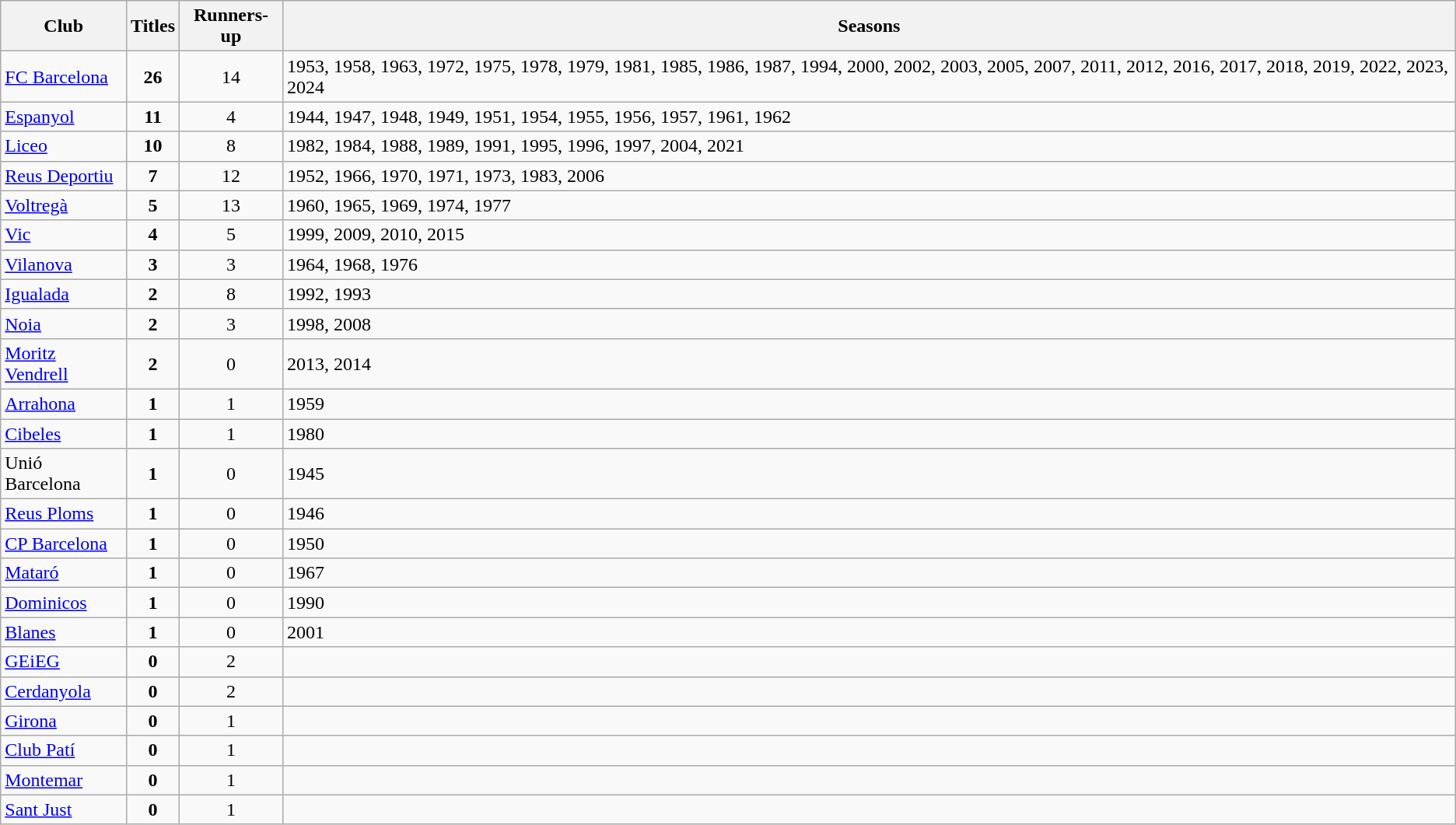<table class="wikitable">
<tr>
<th>Club</th>
<th>Titles</th>
<th>Runners-up</th>
<th>Seasons</th>
</tr>
<tr>
<td><a href='#'>FC Barcelona</a></td>
<td align=center><strong>26</strong></td>
<td align=center>14</td>
<td>1953, 1958, 1963, 1972, 1975, 1978, 1979, 1981, 1985, 1986, 1987, 1994, 2000, 2002, 2003, 2005, 2007, 2011, 2012, 2016, 2017, 2018, 2019, 2022, 2023, 2024</td>
</tr>
<tr>
<td><a href='#'>Espanyol</a></td>
<td align=center><strong>11</strong></td>
<td align=center>4</td>
<td>1944, 1947, 1948, 1949, 1951, 1954, 1955, 1956, 1957, 1961, 1962</td>
</tr>
<tr>
<td><a href='#'>Liceo</a></td>
<td align=center><strong>10</strong></td>
<td align=center>8</td>
<td>1982, 1984, 1988, 1989, 1991, 1995, 1996, 1997, 2004, 2021</td>
</tr>
<tr>
<td><a href='#'>Reus Deportiu</a></td>
<td align=center><strong>7</strong></td>
<td align=center>12</td>
<td>1952, 1966, 1970, 1971, 1973, 1983, 2006</td>
</tr>
<tr>
<td><a href='#'>Voltregà</a></td>
<td align=center><strong>5</strong></td>
<td align=center>13</td>
<td>1960, 1965, 1969, 1974, 1977</td>
</tr>
<tr>
<td><a href='#'>Vic</a></td>
<td align=center><strong>4</strong></td>
<td align=center>5</td>
<td>1999, 2009, 2010, 2015</td>
</tr>
<tr>
<td><a href='#'>Vilanova</a></td>
<td align=center><strong>3</strong></td>
<td align=center>3</td>
<td>1964, 1968, 1976</td>
</tr>
<tr>
<td><a href='#'>Igualada</a></td>
<td align=center><strong>2</strong></td>
<td align=center>8</td>
<td>1992, 1993</td>
</tr>
<tr>
<td><a href='#'>Noia</a></td>
<td align=center><strong>2</strong></td>
<td align=center>3</td>
<td>1998, 2008</td>
</tr>
<tr>
<td><a href='#'>Moritz Vendrell</a></td>
<td align=center><strong>2</strong></td>
<td align=center>0</td>
<td>2013, 2014</td>
</tr>
<tr>
<td><a href='#'>Arrahona</a></td>
<td align=center><strong>1</strong></td>
<td align=center>1</td>
<td>1959</td>
</tr>
<tr>
<td><a href='#'>Cibeles</a></td>
<td align=center><strong>1</strong></td>
<td align=center>1</td>
<td>1980</td>
</tr>
<tr>
<td>Unió Barcelona</td>
<td align=center><strong>1</strong></td>
<td align=center>0</td>
<td>1945</td>
</tr>
<tr>
<td><a href='#'>Reus Ploms</a></td>
<td align=center><strong>1</strong></td>
<td align=center>0</td>
<td>1946</td>
</tr>
<tr>
<td><a href='#'>CP Barcelona</a></td>
<td align=center><strong>1</strong></td>
<td align=center>0</td>
<td>1950</td>
</tr>
<tr>
<td><a href='#'>Mataró</a></td>
<td align=center><strong>1</strong></td>
<td align=center>0</td>
<td>1967</td>
</tr>
<tr>
<td><a href='#'>Dominicos</a></td>
<td align=center><strong>1</strong></td>
<td align=center>0</td>
<td>1990</td>
</tr>
<tr>
<td><a href='#'>Blanes</a></td>
<td align=center><strong>1</strong></td>
<td align=center>0</td>
<td>2001</td>
</tr>
<tr>
<td><a href='#'>GEiEG</a></td>
<td align=center><strong>0</strong></td>
<td align=center>2</td>
<td></td>
</tr>
<tr>
<td><a href='#'>Cerdanyola</a></td>
<td align=center><strong>0</strong></td>
<td align=center>2</td>
<td></td>
</tr>
<tr>
<td><a href='#'>Girona</a></td>
<td align=center><strong>0</strong></td>
<td align=center>1</td>
<td></td>
</tr>
<tr>
<td><a href='#'>Club Patí</a></td>
<td align=center><strong>0</strong></td>
<td align=center>1</td>
<td></td>
</tr>
<tr>
<td><a href='#'>Montemar</a></td>
<td align=center><strong>0</strong></td>
<td align=center>1</td>
<td></td>
</tr>
<tr>
<td><a href='#'>Sant Just</a></td>
<td align=center><strong>0</strong></td>
<td align=center>1</td>
</tr>
</table>
